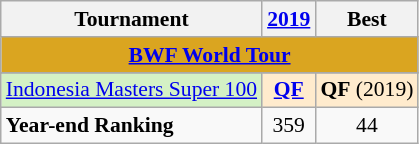<table style='font-size: 90%; text-align:center;' class='wikitable'>
<tr>
<th>Tournament</th>
<th><a href='#'>2019</a></th>
<th>Best</th>
</tr>
<tr bgcolor=DAA520>
<td colspan=3 align=center><strong><a href='#'>BWF World Tour</a></strong></td>
</tr>
<tr>
</tr>
<tr bgcolor=#D4F1C5>
<td align=left> <a href='#'>Indonesia Masters Super 100</a></td>
<td bgcolor=FFEBCD><a href='#'><strong>QF</strong></a></td>
<td bgcolor=FFEBCD><strong>QF</strong> (2019)</td>
</tr>
<tr>
<td align=left><strong>Year-end Ranking</strong></td>
<td align=center>359</td>
<td align=center>44</td>
</tr>
</table>
